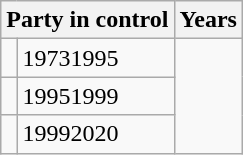<table class="wikitable">
<tr>
<th colspan="2">Party in control</th>
<th>Years</th>
</tr>
<tr>
<td></td>
<td>19731995</td>
</tr>
<tr>
<td></td>
<td>19951999</td>
</tr>
<tr>
<td></td>
<td>19992020</td>
</tr>
</table>
